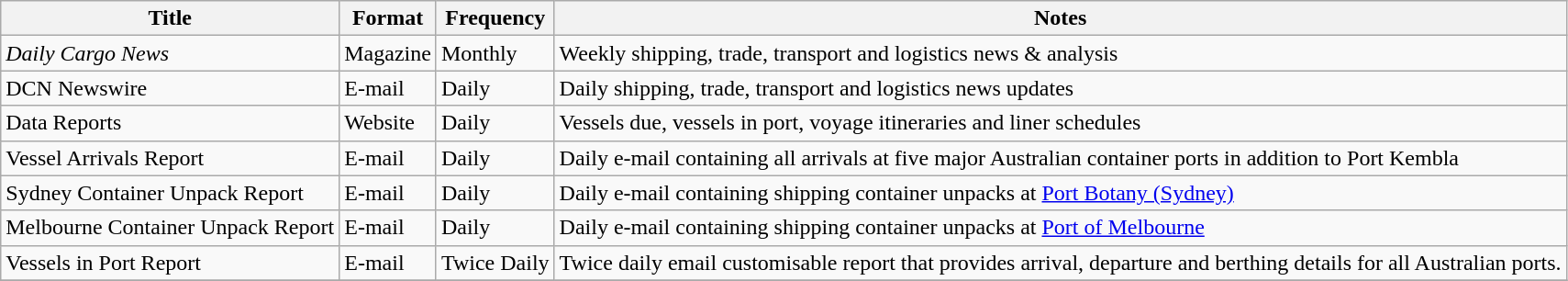<table class="wikitable">
<tr>
<th>Title</th>
<th>Format</th>
<th>Frequency</th>
<th>Notes</th>
</tr>
<tr>
<td><em>Daily Cargo News</em></td>
<td>Magazine</td>
<td>Monthly</td>
<td>Weekly shipping, trade, transport and logistics news & analysis</td>
</tr>
<tr>
<td>DCN Newswire</td>
<td>E-mail</td>
<td>Daily</td>
<td>Daily shipping, trade, transport and logistics news updates</td>
</tr>
<tr>
<td>Data Reports</td>
<td>Website</td>
<td>Daily</td>
<td>Vessels due, vessels in port, voyage itineraries and liner schedules</td>
</tr>
<tr>
<td>Vessel Arrivals Report</td>
<td>E-mail</td>
<td>Daily</td>
<td>Daily e-mail containing all arrivals at five major Australian container ports in addition to Port Kembla</td>
</tr>
<tr>
<td>Sydney Container Unpack Report</td>
<td>E-mail</td>
<td>Daily</td>
<td>Daily e-mail containing shipping container unpacks at <a href='#'>Port Botany (Sydney)</a></td>
</tr>
<tr>
<td>Melbourne Container Unpack Report</td>
<td>E-mail</td>
<td>Daily</td>
<td>Daily e-mail containing shipping container unpacks at <a href='#'>Port of Melbourne</a></td>
</tr>
<tr>
<td>Vessels in Port Report</td>
<td>E-mail</td>
<td>Twice Daily</td>
<td>Twice daily email customisable report that provides arrival, departure and berthing details for all Australian ports.</td>
</tr>
<tr>
</tr>
</table>
